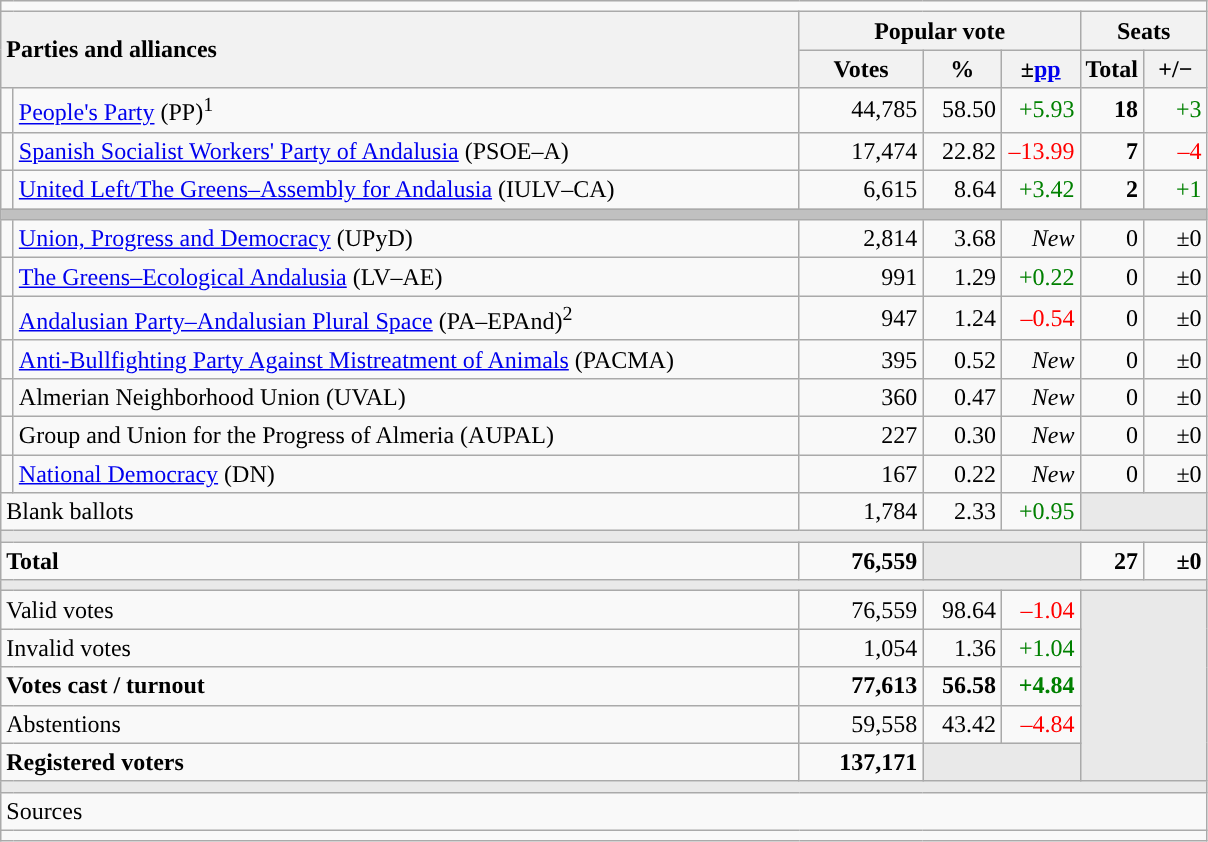<table class="wikitable" style="text-align:right;">
<tr>
<td colspan="7"></td>
</tr>
<tr>
<th style="text-align:left;" rowspan="2" colspan="2" width="525">Parties and alliances</th>
<th colspan="3">Popular vote</th>
<th colspan="2">Seats</th>
</tr>
<tr>
<th width="75">Votes</th>
<th width="45">%</th>
<th width="45">±<a href='#'>pp</a></th>
<th width="35">Total</th>
<th width="35">+/−</th>
</tr>
<tr>
<td width="1" style="color:inherit;background:"></td>
<td align="left"><a href='#'>People's Party</a> (PP)<sup>1</sup></td>
<td>44,785</td>
<td>58.50</td>
<td style="color:green;">+5.93</td>
<td><strong>18</strong></td>
<td style="color:green;">+3</td>
</tr>
<tr>
<td style="color:inherit;background:"></td>
<td align="left"><a href='#'>Spanish Socialist Workers' Party of Andalusia</a> (PSOE–A)</td>
<td>17,474</td>
<td>22.82</td>
<td style="color:red;">–13.99</td>
<td><strong>7</strong></td>
<td style="color:red;">–4</td>
</tr>
<tr>
<td style="color:inherit;background:"></td>
<td align="left"><a href='#'>United Left/The Greens–Assembly for Andalusia</a> (IULV–CA)</td>
<td>6,615</td>
<td>8.64</td>
<td style="color:green;">+3.42</td>
<td><strong>2</strong></td>
<td style="color:green;">+1</td>
</tr>
<tr>
<td colspan="7" bgcolor="#C0C0C0"></td>
</tr>
<tr>
<td style="color:inherit;background:"></td>
<td align="left"><a href='#'>Union, Progress and Democracy</a> (UPyD)</td>
<td>2,814</td>
<td>3.68</td>
<td><em>New</em></td>
<td>0</td>
<td>±0</td>
</tr>
<tr>
<td style="color:inherit;background:"></td>
<td align="left"><a href='#'>The Greens–Ecological Andalusia</a> (LV–AE)</td>
<td>991</td>
<td>1.29</td>
<td style="color:green;">+0.22</td>
<td>0</td>
<td>±0</td>
</tr>
<tr>
<td style="color:inherit;background:"></td>
<td align="left"><a href='#'>Andalusian Party–Andalusian Plural Space</a> (PA–EPAnd)<sup>2</sup></td>
<td>947</td>
<td>1.24</td>
<td style="color:red;">–0.54</td>
<td>0</td>
<td>±0</td>
</tr>
<tr>
<td style="color:inherit;background:"></td>
<td align="left"><a href='#'>Anti-Bullfighting Party Against Mistreatment of Animals</a> (PACMA)</td>
<td>395</td>
<td>0.52</td>
<td><em>New</em></td>
<td>0</td>
<td>±0</td>
</tr>
<tr>
<td style="color:inherit;background:"></td>
<td align="left">Almerian Neighborhood Union (UVAL)</td>
<td>360</td>
<td>0.47</td>
<td><em>New</em></td>
<td>0</td>
<td>±0</td>
</tr>
<tr>
<td style="color:inherit;background:"></td>
<td align="left">Group and Union for the Progress of Almeria (AUPAL)</td>
<td>227</td>
<td>0.30</td>
<td><em>New</em></td>
<td>0</td>
<td>±0</td>
</tr>
<tr>
<td style="color:inherit;background:"></td>
<td align="left"><a href='#'>National Democracy</a> (DN)</td>
<td>167</td>
<td>0.22</td>
<td><em>New</em></td>
<td>0</td>
<td>±0</td>
</tr>
<tr>
<td align="left" colspan="2">Blank ballots</td>
<td>1,784</td>
<td>2.33</td>
<td style="color:green;">+0.95</td>
<td bgcolor="#E9E9E9" colspan="2"></td>
</tr>
<tr>
<td colspan="7" bgcolor="#E9E9E9"></td>
</tr>
<tr style="font-weight:bold;">
<td align="left" colspan="2">Total</td>
<td>76,559</td>
<td bgcolor="#E9E9E9" colspan="2"></td>
<td>27</td>
<td>±0</td>
</tr>
<tr>
<td colspan="7" bgcolor="#E9E9E9"></td>
</tr>
<tr>
<td align="left" colspan="2">Valid votes</td>
<td>76,559</td>
<td>98.64</td>
<td style="color:red;">–1.04</td>
<td bgcolor="#E9E9E9" colspan="2" rowspan="5"></td>
</tr>
<tr>
<td align="left" colspan="2">Invalid votes</td>
<td>1,054</td>
<td>1.36</td>
<td style="color:green;">+1.04</td>
</tr>
<tr style="font-weight:bold;">
<td align="left" colspan="2">Votes cast / turnout</td>
<td>77,613</td>
<td>56.58</td>
<td style="color:green;">+4.84</td>
</tr>
<tr>
<td align="left" colspan="2">Abstentions</td>
<td>59,558</td>
<td>43.42</td>
<td style="color:red;">–4.84</td>
</tr>
<tr style="font-weight:bold;">
<td align="left" colspan="2">Registered voters</td>
<td>137,171</td>
<td bgcolor="#E9E9E9" colspan="2"></td>
</tr>
<tr>
<td colspan="7" bgcolor="#E9E9E9"></td>
</tr>
<tr>
<td align="left" colspan="7">Sources</td>
</tr>
<tr>
<td colspan="7" style="text-align:left; max-width:790px;"></td>
</tr>
</table>
